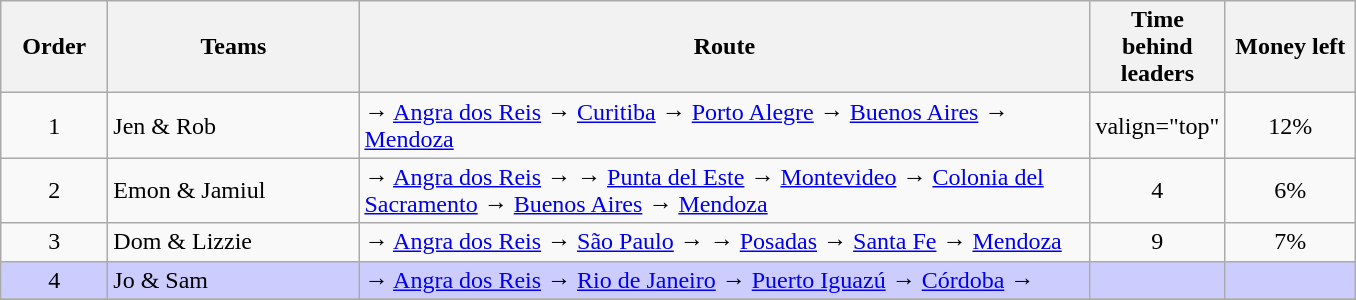<table class="wikitable sortable" style="text-align:center">
<tr>
<th style="width:4em">Order</th>
<th style="width:10em">Teams</th>
<th style="width:30em">Route</th>
<th style="width:5em">Time behind leaders</th>
<th style="width:5em">Money left</th>
</tr>
<tr>
<td>1</td>
<td style="text-align:left">Jen & Rob</td>
<td style="text-align:left"> → <a href='#'>Angra dos Reis</a>  →  <a href='#'>Curitiba</a>  →  <a href='#'>Porto Alegre</a>   → <a href='#'>Buenos Aires</a>  → <a href='#'>Mendoza</a></td>
<td>valign="top" </td>
<td>12%</td>
</tr>
<tr>
<td>2</td>
<td style="text-align:left">Emon & Jamiul</td>
<td style="text-align:left"> → <a href='#'>Angra dos Reis</a>   →  → <a href='#'>Punta del Este</a>  → <a href='#'>Montevideo</a> →  <a href='#'>Colonia del Sacramento</a> → <a href='#'>Buenos Aires</a>   → <a href='#'>Mendoza</a></td>
<td>4</td>
<td>6%</td>
</tr>
<tr>
<td>3</td>
<td style="text-align:left">Dom & Lizzie</td>
<td style="text-align:left"> → <a href='#'>Angra dos Reis</a>   → <a href='#'>São Paulo</a>  →     → <a href='#'>Posadas</a>   →  <a href='#'>Santa Fe</a> →  <a href='#'>Mendoza</a></td>
<td>9</td>
<td>7%</td>
</tr>
<tr style="background:#ccf">
<td>4</td>
<td style="text-align:left">Jo & Sam</td>
<td style="text-align:left"> → <a href='#'>Angra dos Reis</a>  → <a href='#'>Rio de Janeiro</a>  → <a href='#'>Puerto Iguazú</a>  → <a href='#'>Córdoba</a>  →</td>
<td></td>
<td></td>
</tr>
<tr>
</tr>
</table>
